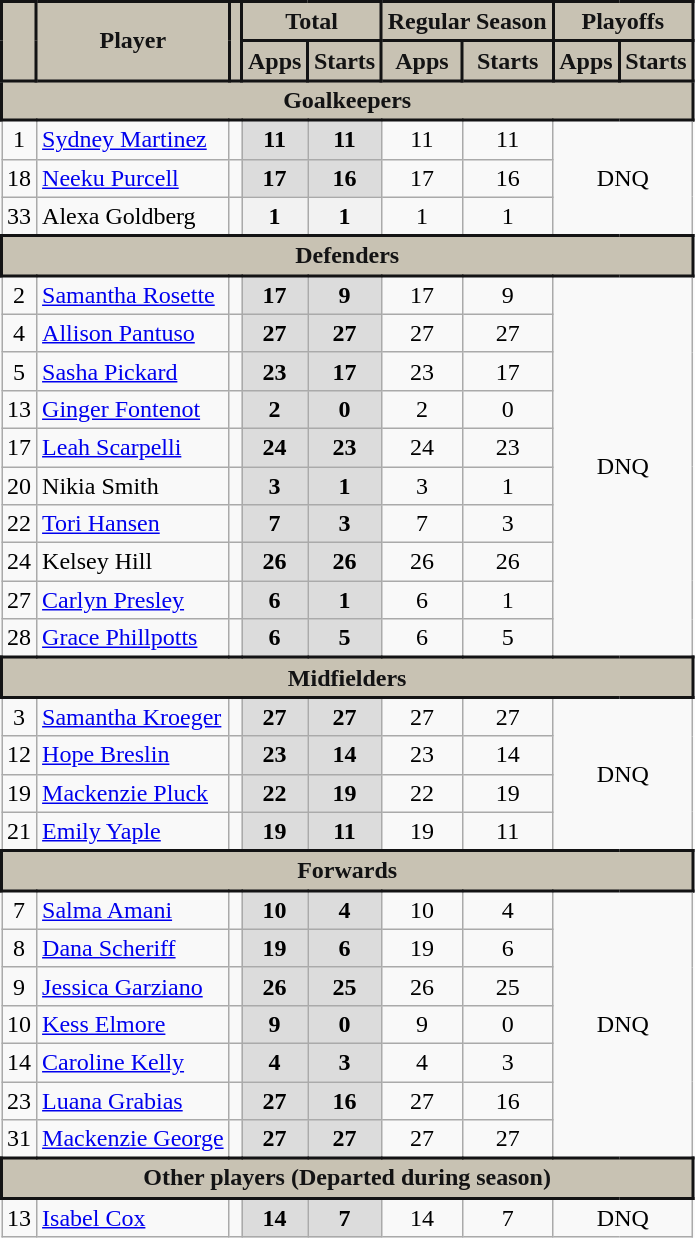<table class="wikitable sortable" style="text-align:center">
<tr>
<th rowspan="2" style="background:#c8c2b3; color:#131314; border:2px solid #131314;"></th>
<th rowspan="2" style="background:#c8c2b3; color:#131314; border:2px solid #131314;">Player</th>
<th rowspan="2" style="background:#c8c2b3; color:#131314; border:2px solid #131314;"></th>
<th colspan="2" style="background:#c8c2b3; color:#131314; border:2px solid #131314;">Total</th>
<th colspan="2" style="background:#c8c2b3; color:#131314; border:2px solid #131314;">Regular Season</th>
<th colspan="2" style="background:#c8c2b3; color:#131314; border:2px solid #131314;">Playoffs</th>
</tr>
<tr>
<th style="background:#c8c2b3; color:#131314; border:2px solid #131314;">Apps</th>
<th style="background:#c8c2b3; color:#131314; border:2px solid #131314;">Starts</th>
<th style="background:#c8c2b3; color:#131314; border:2px solid #131314;">Apps</th>
<th style="background:#c8c2b3; color:#131314; border:2px solid #131314;">Starts</th>
<th style="background:#c8c2b3; color:#131314; border:2px solid #131314;">Apps</th>
<th style="background:#c8c2b3; color:#131314; border:2px solid #131314;">Starts</th>
</tr>
<tr>
<th colspan="9" style="background:#c8c2b3; color:#131314; border:2px solid #131314; color:#131314; text-align:center;">Goalkeepers</th>
</tr>
<tr>
<td>1</td>
<td align="left"><a href='#'>Sydney Martinez</a></td>
<td></td>
<th style="background:#DCDCDC">11</th>
<th style="background:#DCDCDC">11</th>
<td>11</td>
<td>11</td>
<td colspan="2" rowspan="3">DNQ</td>
</tr>
<tr>
<td>18</td>
<td align="left"><a href='#'>Neeku Purcell</a></td>
<td></td>
<th style="background:#DCDCDC">17</th>
<th style="background:#DCDCDC">16</th>
<td>17</td>
<td>16</td>
</tr>
<tr>
<td>33</td>
<td align="left">Alexa Goldberg</td>
<td></td>
<th>1</th>
<th>1</th>
<td>1</td>
<td>1</td>
</tr>
<tr>
<th colspan="9" style="background:#c8c2b3; color:#131314; border:2px solid #131314; color:#131314; text-align:center;">Defenders</th>
</tr>
<tr>
<td>2</td>
<td align="left"><a href='#'>Samantha Rosette</a></td>
<td></td>
<th style="background:#DCDCDC">17</th>
<th style="background:#DCDCDC">9</th>
<td>17</td>
<td>9</td>
<td colspan="2" rowspan="10">DNQ</td>
</tr>
<tr>
<td>4</td>
<td align="left"><a href='#'>Allison Pantuso</a></td>
<td></td>
<th style="background:#DCDCDC">27</th>
<th style="background:#DCDCDC">27</th>
<td>27</td>
<td>27</td>
</tr>
<tr>
<td>5</td>
<td align="left"><a href='#'>Sasha Pickard</a></td>
<td></td>
<th style="background:#DCDCDC">23</th>
<th style="background:#DCDCDC">17</th>
<td>23</td>
<td>17</td>
</tr>
<tr>
<td>13</td>
<td align="left"><a href='#'>Ginger Fontenot</a></td>
<td></td>
<th style="background:#DCDCDC">2</th>
<th style="background:#DCDCDC">0</th>
<td>2</td>
<td>0</td>
</tr>
<tr>
<td>17</td>
<td align="left"><a href='#'>Leah Scarpelli</a></td>
<td></td>
<th style="background:#DCDCDC">24</th>
<th style="background:#DCDCDC">23</th>
<td>24</td>
<td>23</td>
</tr>
<tr>
<td>20</td>
<td align="left">Nikia Smith</td>
<td></td>
<th style="background:#DCDCDC">3</th>
<th style="background:#DCDCDC">1</th>
<td>3</td>
<td>1</td>
</tr>
<tr>
<td>22</td>
<td align="left"><a href='#'>Tori Hansen</a></td>
<td></td>
<th style="background:#DCDCDC">7</th>
<th style="background:#DCDCDC">3</th>
<td>7</td>
<td>3</td>
</tr>
<tr>
<td>24</td>
<td align="left">Kelsey Hill</td>
<td></td>
<th style="background:#DCDCDC">26</th>
<th style="background:#DCDCDC">26</th>
<td>26</td>
<td>26</td>
</tr>
<tr>
<td>27</td>
<td align="left"><a href='#'>Carlyn Presley</a></td>
<td></td>
<th style="background:#DCDCDC">6</th>
<th style="background:#DCDCDC">1</th>
<td>6</td>
<td>1</td>
</tr>
<tr>
<td>28</td>
<td align="left"><a href='#'>Grace Phillpotts</a></td>
<td></td>
<th style="background:#DCDCDC">6</th>
<th style="background:#DCDCDC">5</th>
<td>6</td>
<td>5</td>
</tr>
<tr>
<th colspan="9" style="background:#c8c2b3; color:#131314; border:2px solid #131314; color:#131314; text-align:center;">Midfielders</th>
</tr>
<tr>
<td>3</td>
<td align="left"><a href='#'>Samantha Kroeger</a></td>
<td></td>
<th style="background:#DCDCDC">27</th>
<th style="background:#DCDCDC">27</th>
<td>27</td>
<td>27</td>
<td colspan="2" rowspan="4">DNQ</td>
</tr>
<tr>
<td>12</td>
<td align="left"><a href='#'>Hope Breslin</a></td>
<td></td>
<th style="background:#DCDCDC">23</th>
<th style="background:#DCDCDC">14</th>
<td>23</td>
<td>14</td>
</tr>
<tr>
<td>19</td>
<td align="left"><a href='#'>Mackenzie Pluck</a></td>
<td></td>
<th style="background:#DCDCDC">22</th>
<th style="background:#DCDCDC">19</th>
<td>22</td>
<td>19</td>
</tr>
<tr>
<td>21</td>
<td align="left"><a href='#'>Emily Yaple</a></td>
<td></td>
<th style="background:#DCDCDC">19</th>
<th style="background:#DCDCDC">11</th>
<td>19</td>
<td>11</td>
</tr>
<tr>
<th colspan="9" style="background:#c8c2b3; color:#131314; border:2px solid #131314; color:#131314; text-align:center;">Forwards</th>
</tr>
<tr>
<td>7</td>
<td align="left"><a href='#'>Salma Amani</a></td>
<td></td>
<th style="background:#DCDCDC">10</th>
<th style="background:#DCDCDC">4</th>
<td>10</td>
<td>4</td>
<td colspan="2" rowspan="7">DNQ</td>
</tr>
<tr>
<td>8</td>
<td align="left"><a href='#'>Dana Scheriff</a></td>
<td></td>
<th style="background:#DCDCDC">19</th>
<th style="background:#DCDCDC">6</th>
<td>19</td>
<td>6</td>
</tr>
<tr>
<td>9</td>
<td align="left"><a href='#'>Jessica Garziano</a></td>
<td></td>
<th style="background:#DCDCDC">26</th>
<th style="background:#DCDCDC">25</th>
<td>26</td>
<td>25</td>
</tr>
<tr>
<td>10</td>
<td align="left"><a href='#'>Kess Elmore</a></td>
<td></td>
<th style="background:#DCDCDC">9</th>
<th style="background:#DCDCDC">0</th>
<td>9</td>
<td>0</td>
</tr>
<tr>
<td>14</td>
<td align="left"><a href='#'>Caroline Kelly</a></td>
<td></td>
<th style="background:#DCDCDC">4</th>
<th style="background:#DCDCDC">3</th>
<td>4</td>
<td>3</td>
</tr>
<tr>
<td>23</td>
<td align="left"><a href='#'>Luana Grabias</a></td>
<td></td>
<th style="background:#DCDCDC">27</th>
<th style="background:#DCDCDC">16</th>
<td>27</td>
<td>16</td>
</tr>
<tr>
<td>31</td>
<td align="left"><a href='#'>Mackenzie George</a></td>
<td></td>
<th style="background:#DCDCDC">27</th>
<th style="background:#DCDCDC">27</th>
<td>27</td>
<td>27</td>
</tr>
<tr>
<th colspan="9" style="background:#c8c2b3; color:#131314; border:2px solid #131314; color:#131314; text-align:center;">Other players (Departed during season)</th>
</tr>
<tr>
<td>13</td>
<td align="left"><a href='#'>Isabel Cox</a></td>
<td></td>
<th style="background:#DCDCDC">14</th>
<th style="background:#DCDCDC">7</th>
<td>14</td>
<td>7</td>
<td colspan="2">DNQ</td>
</tr>
</table>
